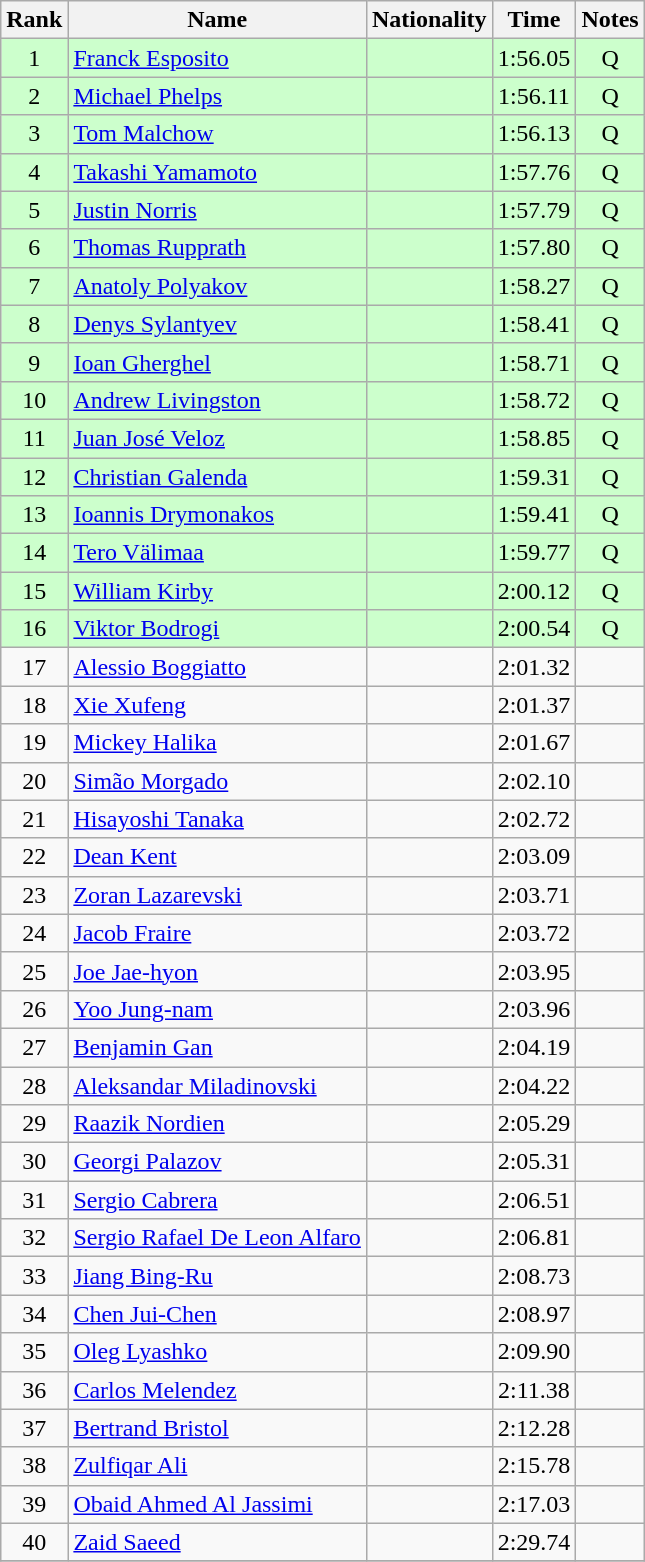<table class="wikitable sortable" style="text-align:center">
<tr>
<th>Rank</th>
<th>Name</th>
<th>Nationality</th>
<th>Time</th>
<th>Notes</th>
</tr>
<tr bgcolor=ccffcc>
<td>1</td>
<td align=left><a href='#'>Franck Esposito</a></td>
<td align=left></td>
<td>1:56.05</td>
<td>Q</td>
</tr>
<tr bgcolor=ccffcc>
<td>2</td>
<td align=left><a href='#'>Michael Phelps</a></td>
<td align=left></td>
<td>1:56.11</td>
<td>Q</td>
</tr>
<tr bgcolor=ccffcc>
<td>3</td>
<td align=left><a href='#'>Tom Malchow</a></td>
<td align=left></td>
<td>1:56.13</td>
<td>Q</td>
</tr>
<tr bgcolor=ccffcc>
<td>4</td>
<td align=left><a href='#'>Takashi Yamamoto</a></td>
<td align=left></td>
<td>1:57.76</td>
<td>Q</td>
</tr>
<tr bgcolor=ccffcc>
<td>5</td>
<td align=left><a href='#'>Justin Norris</a></td>
<td align=left></td>
<td>1:57.79</td>
<td>Q</td>
</tr>
<tr bgcolor=ccffcc>
<td>6</td>
<td align=left><a href='#'>Thomas Rupprath</a></td>
<td align=left></td>
<td>1:57.80</td>
<td>Q</td>
</tr>
<tr bgcolor=ccffcc>
<td>7</td>
<td align=left><a href='#'>Anatoly Polyakov</a></td>
<td align=left></td>
<td>1:58.27</td>
<td>Q</td>
</tr>
<tr bgcolor=ccffcc>
<td>8</td>
<td align=left><a href='#'>Denys Sylantyev</a></td>
<td align=left></td>
<td>1:58.41</td>
<td>Q</td>
</tr>
<tr bgcolor=ccffcc>
<td>9</td>
<td align=left><a href='#'>Ioan Gherghel</a></td>
<td align=left></td>
<td>1:58.71</td>
<td>Q</td>
</tr>
<tr bgcolor=ccffcc>
<td>10</td>
<td align=left><a href='#'>Andrew Livingston</a></td>
<td align=left></td>
<td>1:58.72</td>
<td>Q</td>
</tr>
<tr bgcolor=ccffcc>
<td>11</td>
<td align=left><a href='#'>Juan José Veloz</a></td>
<td align=left></td>
<td>1:58.85</td>
<td>Q</td>
</tr>
<tr bgcolor=ccffcc>
<td>12</td>
<td align=left><a href='#'>Christian Galenda</a></td>
<td align=left></td>
<td>1:59.31</td>
<td>Q</td>
</tr>
<tr bgcolor=ccffcc>
<td>13</td>
<td align=left><a href='#'>Ioannis Drymonakos</a></td>
<td align=left></td>
<td>1:59.41</td>
<td>Q</td>
</tr>
<tr bgcolor=ccffcc>
<td>14</td>
<td align=left><a href='#'>Tero Välimaa</a></td>
<td align=left></td>
<td>1:59.77</td>
<td>Q</td>
</tr>
<tr bgcolor=ccffcc>
<td>15</td>
<td align=left><a href='#'>William Kirby</a></td>
<td align=left></td>
<td>2:00.12</td>
<td>Q</td>
</tr>
<tr bgcolor=ccffcc>
<td>16</td>
<td align=left><a href='#'>Viktor Bodrogi</a></td>
<td align=left></td>
<td>2:00.54</td>
<td>Q</td>
</tr>
<tr>
<td>17</td>
<td align=left><a href='#'>Alessio Boggiatto</a></td>
<td align=left></td>
<td>2:01.32</td>
<td></td>
</tr>
<tr>
<td>18</td>
<td align=left><a href='#'>Xie Xufeng</a></td>
<td align=left></td>
<td>2:01.37</td>
<td></td>
</tr>
<tr>
<td>19</td>
<td align=left><a href='#'>Mickey Halika</a></td>
<td align=left></td>
<td>2:01.67</td>
<td></td>
</tr>
<tr>
<td>20</td>
<td align=left><a href='#'>Simão Morgado</a></td>
<td align=left></td>
<td>2:02.10</td>
<td></td>
</tr>
<tr>
<td>21</td>
<td align=left><a href='#'>Hisayoshi Tanaka</a></td>
<td align=left></td>
<td>2:02.72</td>
<td></td>
</tr>
<tr>
<td>22</td>
<td align=left><a href='#'>Dean Kent</a></td>
<td align=left></td>
<td>2:03.09</td>
<td></td>
</tr>
<tr>
<td>23</td>
<td align=left><a href='#'>Zoran Lazarevski</a></td>
<td align=left></td>
<td>2:03.71</td>
<td></td>
</tr>
<tr>
<td>24</td>
<td align=left><a href='#'>Jacob Fraire</a></td>
<td align=left></td>
<td>2:03.72</td>
<td></td>
</tr>
<tr>
<td>25</td>
<td align=left><a href='#'>Joe Jae-hyon</a></td>
<td align=left></td>
<td>2:03.95</td>
<td></td>
</tr>
<tr>
<td>26</td>
<td align=left><a href='#'>Yoo Jung-nam</a></td>
<td align=left></td>
<td>2:03.96</td>
<td></td>
</tr>
<tr>
<td>27</td>
<td align=left><a href='#'>Benjamin Gan</a></td>
<td align=left></td>
<td>2:04.19</td>
<td></td>
</tr>
<tr>
<td>28</td>
<td align=left><a href='#'>Aleksandar Miladinovski</a></td>
<td align=left></td>
<td>2:04.22</td>
<td></td>
</tr>
<tr>
<td>29</td>
<td align=left><a href='#'>Raazik Nordien</a></td>
<td align=left></td>
<td>2:05.29</td>
<td></td>
</tr>
<tr>
<td>30</td>
<td align=left><a href='#'>Georgi Palazov</a></td>
<td align=left></td>
<td>2:05.31</td>
<td></td>
</tr>
<tr>
<td>31</td>
<td align=left><a href='#'>Sergio Cabrera</a></td>
<td align=left></td>
<td>2:06.51</td>
<td></td>
</tr>
<tr>
<td>32</td>
<td align=left><a href='#'>Sergio Rafael De Leon Alfaro</a></td>
<td align=left></td>
<td>2:06.81</td>
<td></td>
</tr>
<tr>
<td>33</td>
<td align=left><a href='#'>Jiang Bing-Ru</a></td>
<td align=left></td>
<td>2:08.73</td>
<td></td>
</tr>
<tr>
<td>34</td>
<td align=left><a href='#'>Chen Jui-Chen</a></td>
<td align=left></td>
<td>2:08.97</td>
<td></td>
</tr>
<tr>
<td>35</td>
<td align=left><a href='#'>Oleg Lyashko</a></td>
<td align=left></td>
<td>2:09.90</td>
<td></td>
</tr>
<tr>
<td>36</td>
<td align=left><a href='#'>Carlos Melendez</a></td>
<td align=left></td>
<td>2:11.38</td>
<td></td>
</tr>
<tr>
<td>37</td>
<td align=left><a href='#'>Bertrand Bristol</a></td>
<td align=left></td>
<td>2:12.28</td>
<td></td>
</tr>
<tr>
<td>38</td>
<td align=left><a href='#'>Zulfiqar Ali</a></td>
<td align=left></td>
<td>2:15.78</td>
<td></td>
</tr>
<tr>
<td>39</td>
<td align=left><a href='#'>Obaid Ahmed Al Jassimi</a></td>
<td align=left></td>
<td>2:17.03</td>
<td></td>
</tr>
<tr>
<td>40</td>
<td align=left><a href='#'>Zaid Saeed</a></td>
<td align=left></td>
<td>2:29.74</td>
<td></td>
</tr>
<tr>
</tr>
</table>
